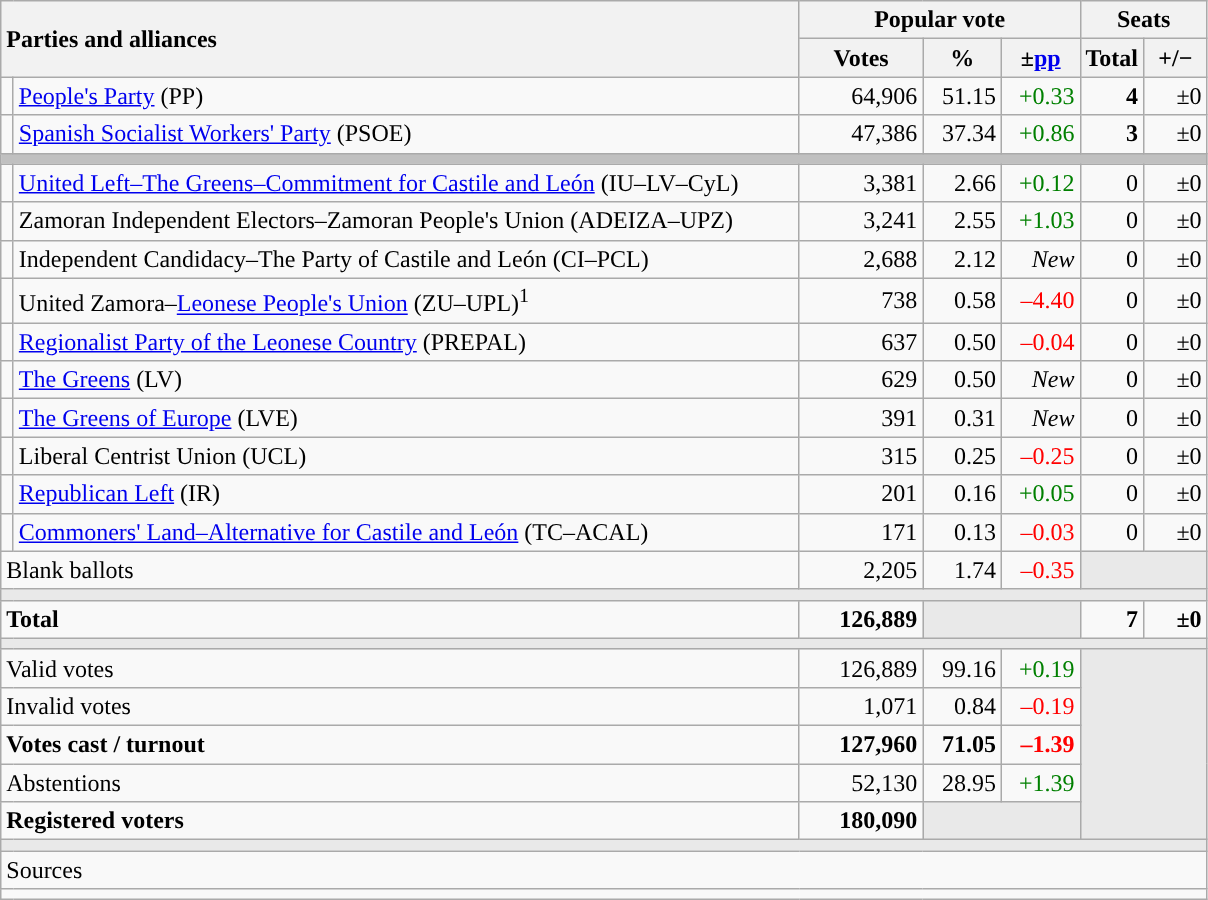<table class="wikitable" style="text-align:right;">
<tr>
<th style="text-align:left;" rowspan="2" colspan="2" width="525">Parties and alliances</th>
<th colspan="3">Popular vote</th>
<th colspan="2">Seats</th>
</tr>
<tr>
<th width="75">Votes</th>
<th width="45">%</th>
<th width="45">±<a href='#'>pp</a></th>
<th width="35">Total</th>
<th width="35">+/−</th>
</tr>
<tr>
<td width="1" style="color:inherit;background:"></td>
<td align="left"><a href='#'>People's Party</a> (PP)</td>
<td>64,906</td>
<td>51.15</td>
<td style="color:green;">+0.33</td>
<td><strong>4</strong></td>
<td>±0</td>
</tr>
<tr>
<td style="color:inherit;background:"></td>
<td align="left"><a href='#'>Spanish Socialist Workers' Party</a> (PSOE)</td>
<td>47,386</td>
<td>37.34</td>
<td style="color:green;">+0.86</td>
<td><strong>3</strong></td>
<td>±0</td>
</tr>
<tr>
<td colspan="7" bgcolor="#C0C0C0"></td>
</tr>
<tr>
<td style="color:inherit;background:"></td>
<td align="left"><a href='#'>United Left–The Greens–Commitment for Castile and León</a> (IU–LV–CyL)</td>
<td>3,381</td>
<td>2.66</td>
<td style="color:green;">+0.12</td>
<td>0</td>
<td>±0</td>
</tr>
<tr>
<td style="color:inherit;background:"></td>
<td align="left">Zamoran Independent Electors–Zamoran People's Union (ADEIZA–UPZ)</td>
<td>3,241</td>
<td>2.55</td>
<td style="color:green;">+1.03</td>
<td>0</td>
<td>±0</td>
</tr>
<tr>
<td style="color:inherit;background:"></td>
<td align="left">Independent Candidacy–The Party of Castile and León (CI–PCL)</td>
<td>2,688</td>
<td>2.12</td>
<td><em>New</em></td>
<td>0</td>
<td>±0</td>
</tr>
<tr>
<td style="color:inherit;background:"></td>
<td align="left">United Zamora–<a href='#'>Leonese People's Union</a> (ZU–UPL)<sup>1</sup></td>
<td>738</td>
<td>0.58</td>
<td style="color:red;">–4.40</td>
<td>0</td>
<td>±0</td>
</tr>
<tr>
<td style="color:inherit;background:"></td>
<td align="left"><a href='#'>Regionalist Party of the Leonese Country</a> (PREPAL)</td>
<td>637</td>
<td>0.50</td>
<td style="color:red;">–0.04</td>
<td>0</td>
<td>±0</td>
</tr>
<tr>
<td style="color:inherit;background:"></td>
<td align="left"><a href='#'>The Greens</a> (LV)</td>
<td>629</td>
<td>0.50</td>
<td><em>New</em></td>
<td>0</td>
<td>±0</td>
</tr>
<tr>
<td style="color:inherit;background:"></td>
<td align="left"><a href='#'>The Greens of Europe</a> (LVE)</td>
<td>391</td>
<td>0.31</td>
<td><em>New</em></td>
<td>0</td>
<td>±0</td>
</tr>
<tr>
<td style="color:inherit;background:"></td>
<td align="left">Liberal Centrist Union (UCL)</td>
<td>315</td>
<td>0.25</td>
<td style="color:red;">–0.25</td>
<td>0</td>
<td>±0</td>
</tr>
<tr>
<td style="color:inherit;background:"></td>
<td align="left"><a href='#'>Republican Left</a> (IR)</td>
<td>201</td>
<td>0.16</td>
<td style="color:green;">+0.05</td>
<td>0</td>
<td>±0</td>
</tr>
<tr>
<td style="color:inherit;background:"></td>
<td align="left"><a href='#'>Commoners' Land–Alternative for Castile and León</a> (TC–ACAL)</td>
<td>171</td>
<td>0.13</td>
<td style="color:red;">–0.03</td>
<td>0</td>
<td>±0</td>
</tr>
<tr>
<td align="left" colspan="2">Blank ballots</td>
<td>2,205</td>
<td>1.74</td>
<td style="color:red;">–0.35</td>
<td bgcolor="#E9E9E9" colspan="2"></td>
</tr>
<tr>
<td colspan="7" bgcolor="#E9E9E9"></td>
</tr>
<tr style="font-weight:bold;">
<td align="left" colspan="2">Total</td>
<td>126,889</td>
<td bgcolor="#E9E9E9" colspan="2"></td>
<td>7</td>
<td>±0</td>
</tr>
<tr>
<td colspan="7" bgcolor="#E9E9E9"></td>
</tr>
<tr>
<td align="left" colspan="2">Valid votes</td>
<td>126,889</td>
<td>99.16</td>
<td style="color:green;">+0.19</td>
<td bgcolor="#E9E9E9" colspan="2" rowspan="5"></td>
</tr>
<tr>
<td align="left" colspan="2">Invalid votes</td>
<td>1,071</td>
<td>0.84</td>
<td style="color:red;">–0.19</td>
</tr>
<tr style="font-weight:bold;">
<td align="left" colspan="2">Votes cast / turnout</td>
<td>127,960</td>
<td>71.05</td>
<td style="color:red;">–1.39</td>
</tr>
<tr>
<td align="left" colspan="2">Abstentions</td>
<td>52,130</td>
<td>28.95</td>
<td style="color:green;">+1.39</td>
</tr>
<tr style="font-weight:bold;">
<td align="left" colspan="2">Registered voters</td>
<td>180,090</td>
<td bgcolor="#E9E9E9" colspan="2"></td>
</tr>
<tr>
<td colspan="7" bgcolor="#E9E9E9"></td>
</tr>
<tr>
<td align="left" colspan="7">Sources</td>
</tr>
<tr>
<td colspan="7" style="text-align:left; max-width:790px;"></td>
</tr>
</table>
